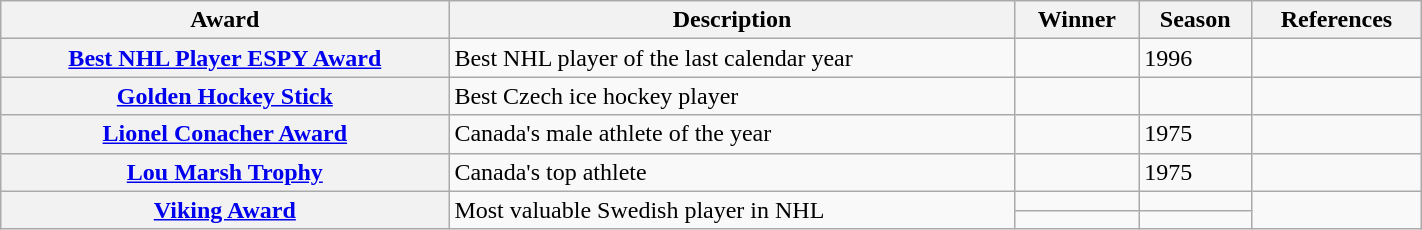<table class="wikitable sortable" width="75%">
<tr>
<th scope="col">Award</th>
<th scope="col" class="unsortable">Description</th>
<th scope="col">Winner</th>
<th scope="col">Season</th>
<th scope="col" class="unsortable">References</th>
</tr>
<tr>
<th scope="row"><a href='#'>Best NHL Player ESPY Award</a></th>
<td>Best NHL player of the last calendar year</td>
<td></td>
<td>1996</td>
<td></td>
</tr>
<tr>
<th scope="row"><a href='#'>Golden Hockey Stick</a></th>
<td>Best Czech ice hockey player</td>
<td></td>
<td></td>
<td></td>
</tr>
<tr>
<th scope="row"><a href='#'>Lionel Conacher Award</a></th>
<td>Canada's male athlete of the year</td>
<td></td>
<td>1975</td>
<td></td>
</tr>
<tr>
<th scope="row"><a href='#'>Lou Marsh Trophy</a></th>
<td>Canada's top athlete</td>
<td></td>
<td>1975</td>
<td></td>
</tr>
<tr>
<th scope="row" rowspan="2"><a href='#'>Viking Award</a></th>
<td rowspan="2">Most valuable Swedish player in NHL</td>
<td></td>
<td></td>
<td rowspan="2"></td>
</tr>
<tr>
<td></td>
<td></td>
</tr>
</table>
